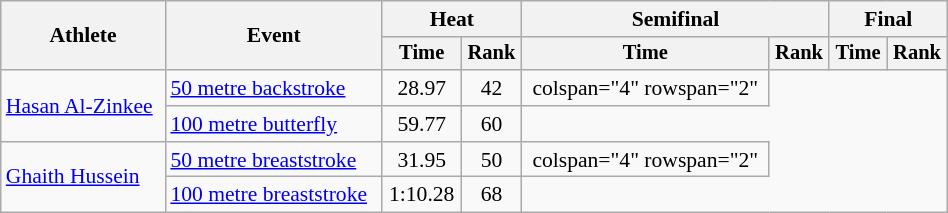<table class="wikitable" style="text-align:center; font-size:90%; width:50%;">
<tr>
<th rowspan="2">Athlete</th>
<th rowspan="2">Event</th>
<th colspan="2">Heat</th>
<th colspan="2">Semifinal</th>
<th colspan="2">Final</th>
</tr>
<tr style="font-size:95%">
<th>Time</th>
<th>Rank</th>
<th>Time</th>
<th>Rank</th>
<th>Time</th>
<th>Rank</th>
</tr>
<tr align=center>
<td align=left rowspan="2"><a href='#'>Hasan Al-Zinkee</a></td>
<td align=left><a href='#'>50 metre backstroke</a></td>
<td>28.97</td>
<td>42</td>
<td>colspan="4" rowspan="2" </td>
</tr>
<tr align=center>
<td align=left><a href='#'>100 metre butterfly</a></td>
<td>59.77</td>
<td>60</td>
</tr>
<tr align=center>
<td align=left rowspan="2"><a href='#'>Ghaith Hussein</a></td>
<td align=left><a href='#'>50 metre breaststroke</a></td>
<td>31.95</td>
<td>50</td>
<td>colspan="4" rowspan="2" </td>
</tr>
<tr align=center>
<td align=left><a href='#'>100 metre breaststroke</a></td>
<td>1:10.28</td>
<td>68</td>
</tr>
</table>
